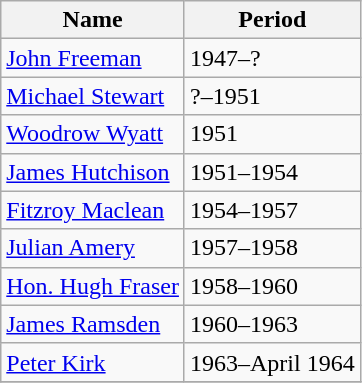<table class="wikitable" style="text-align:left">
<tr>
<th>Name</th>
<th>Period</th>
</tr>
<tr>
<td><a href='#'>John Freeman</a></td>
<td>1947–?</td>
</tr>
<tr>
<td><a href='#'>Michael Stewart</a></td>
<td>?–1951</td>
</tr>
<tr>
<td><a href='#'>Woodrow Wyatt</a></td>
<td>1951</td>
</tr>
<tr>
<td><a href='#'>James Hutchison</a></td>
<td>1951–1954</td>
</tr>
<tr>
<td><a href='#'>Fitzroy Maclean</a></td>
<td>1954–1957</td>
</tr>
<tr>
<td><a href='#'>Julian Amery</a></td>
<td>1957–1958</td>
</tr>
<tr>
<td><a href='#'>Hon. Hugh Fraser</a></td>
<td>1958–1960</td>
</tr>
<tr>
<td><a href='#'>James Ramsden</a></td>
<td>1960–1963</td>
</tr>
<tr>
<td><a href='#'>Peter Kirk</a></td>
<td>1963–April 1964</td>
</tr>
<tr>
</tr>
</table>
